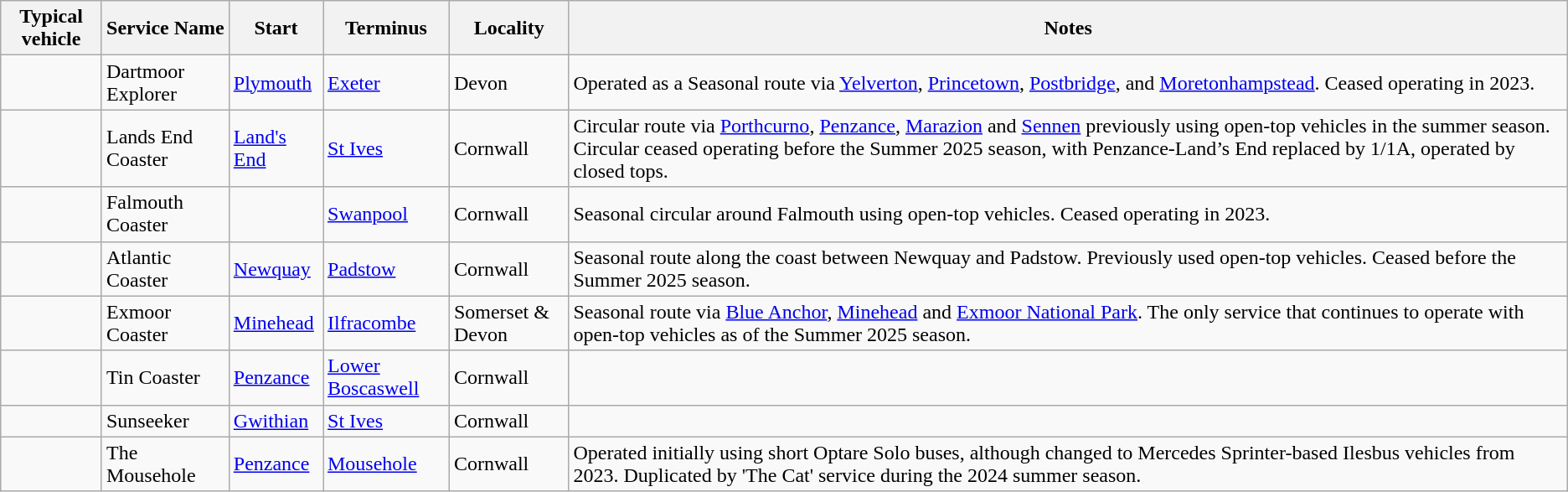<table class="wikitable">
<tr>
<th>Typical vehicle</th>
<th>Service Name</th>
<th>Start</th>
<th>Terminus</th>
<th>Locality</th>
<th>Notes</th>
</tr>
<tr>
<td></td>
<td>Dartmoor Explorer</td>
<td><a href='#'>Plymouth</a></td>
<td><a href='#'>Exeter</a></td>
<td>Devon</td>
<td>Operated as a Seasonal route via <a href='#'>Yelverton</a>, <a href='#'>Princetown</a>, <a href='#'>Postbridge</a>, and <a href='#'>Moretonhampstead</a>. Ceased operating in 2023.</td>
</tr>
<tr>
<td></td>
<td>Lands End Coaster</td>
<td><a href='#'>Land's End</a></td>
<td><a href='#'>St Ives</a></td>
<td>Cornwall</td>
<td>Circular route via <a href='#'>Porthcurno</a>, <a href='#'>Penzance</a>, <a href='#'>Marazion</a> and <a href='#'>Sennen</a> previously using open-top vehicles in the summer season. Circular ceased operating before the Summer 2025 season, with Penzance-Land’s End replaced by 1/1A, operated by closed tops.</td>
</tr>
<tr>
<td></td>
<td>Falmouth Coaster</td>
<td></td>
<td><a href='#'>Swanpool</a></td>
<td>Cornwall</td>
<td>Seasonal circular around Falmouth using open-top vehicles. Ceased operating in 2023.</td>
</tr>
<tr>
<td></td>
<td>Atlantic Coaster</td>
<td><a href='#'>Newquay</a></td>
<td><a href='#'>Padstow</a></td>
<td>Cornwall</td>
<td>Seasonal route along the coast between Newquay and Padstow. Previously used open-top vehicles. Ceased before the Summer 2025 season.</td>
</tr>
<tr>
<td></td>
<td>Exmoor Coaster</td>
<td><a href='#'>Minehead</a></td>
<td><a href='#'>Ilfracombe</a></td>
<td>Somerset & Devon</td>
<td>Seasonal route via <a href='#'>Blue Anchor</a>, <a href='#'>Minehead</a> and <a href='#'>Exmoor National Park</a>. The only service that continues to operate with open-top vehicles as of the Summer 2025 season.</td>
</tr>
<tr>
<td></td>
<td>Tin Coaster</td>
<td><a href='#'>Penzance</a></td>
<td><a href='#'>Lower Boscaswell</a></td>
<td>Cornwall</td>
<td></td>
</tr>
<tr>
<td></td>
<td>Sunseeker</td>
<td><a href='#'>Gwithian</a></td>
<td><a href='#'>St Ives</a></td>
<td>Cornwall</td>
<td></td>
</tr>
<tr>
<td></td>
<td>The Mousehole</td>
<td><a href='#'>Penzance</a></td>
<td><a href='#'>Mousehole</a></td>
<td>Cornwall</td>
<td>Operated initially using short Optare Solo buses, although changed to Mercedes Sprinter-based Ilesbus vehicles from 2023. Duplicated by 'The Cat' service during the 2024 summer season.</td>
</tr>
</table>
